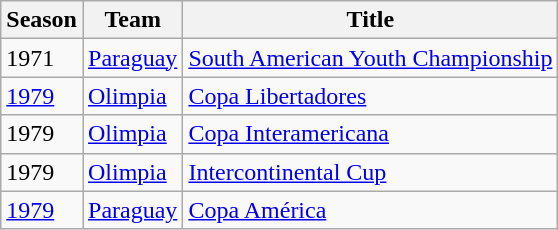<table class="wikitable">
<tr>
<th>Season</th>
<th>Team</th>
<th>Title</th>
</tr>
<tr>
<td>1971</td>
<td><a href='#'>Paraguay</a></td>
<td><a href='#'>South American Youth Championship</a></td>
</tr>
<tr>
<td><a href='#'>1979</a></td>
<td><a href='#'>Olimpia</a></td>
<td><a href='#'>Copa Libertadores</a></td>
</tr>
<tr>
<td>1979</td>
<td><a href='#'>Olimpia</a></td>
<td><a href='#'>Copa Interamericana</a></td>
</tr>
<tr>
<td>1979</td>
<td><a href='#'>Olimpia</a></td>
<td><a href='#'>Intercontinental Cup</a></td>
</tr>
<tr>
<td><a href='#'>1979</a></td>
<td><a href='#'>Paraguay</a></td>
<td><a href='#'>Copa América</a></td>
</tr>
</table>
